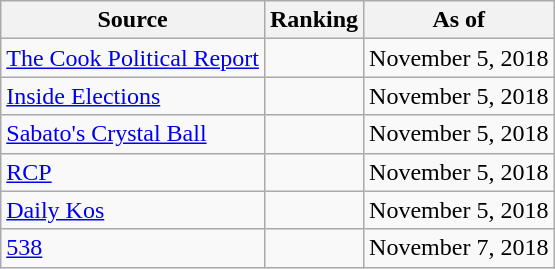<table class="wikitable" style="text-align:center">
<tr>
<th>Source</th>
<th>Ranking</th>
<th>As of</th>
</tr>
<tr>
<td align=left><a href='#'>The Cook Political Report</a></td>
<td></td>
<td>November 5, 2018</td>
</tr>
<tr>
<td align=left><a href='#'>Inside Elections</a></td>
<td></td>
<td>November 5, 2018</td>
</tr>
<tr>
<td align=left><a href='#'>Sabato's Crystal Ball</a></td>
<td></td>
<td>November 5, 2018</td>
</tr>
<tr>
<td align="left"><a href='#'>RCP</a></td>
<td></td>
<td>November 5, 2018</td>
</tr>
<tr>
<td align="left"><a href='#'>Daily Kos</a></td>
<td></td>
<td>November 5, 2018</td>
</tr>
<tr>
<td align="left"><a href='#'>538</a></td>
<td></td>
<td>November 7, 2018</td>
</tr>
</table>
